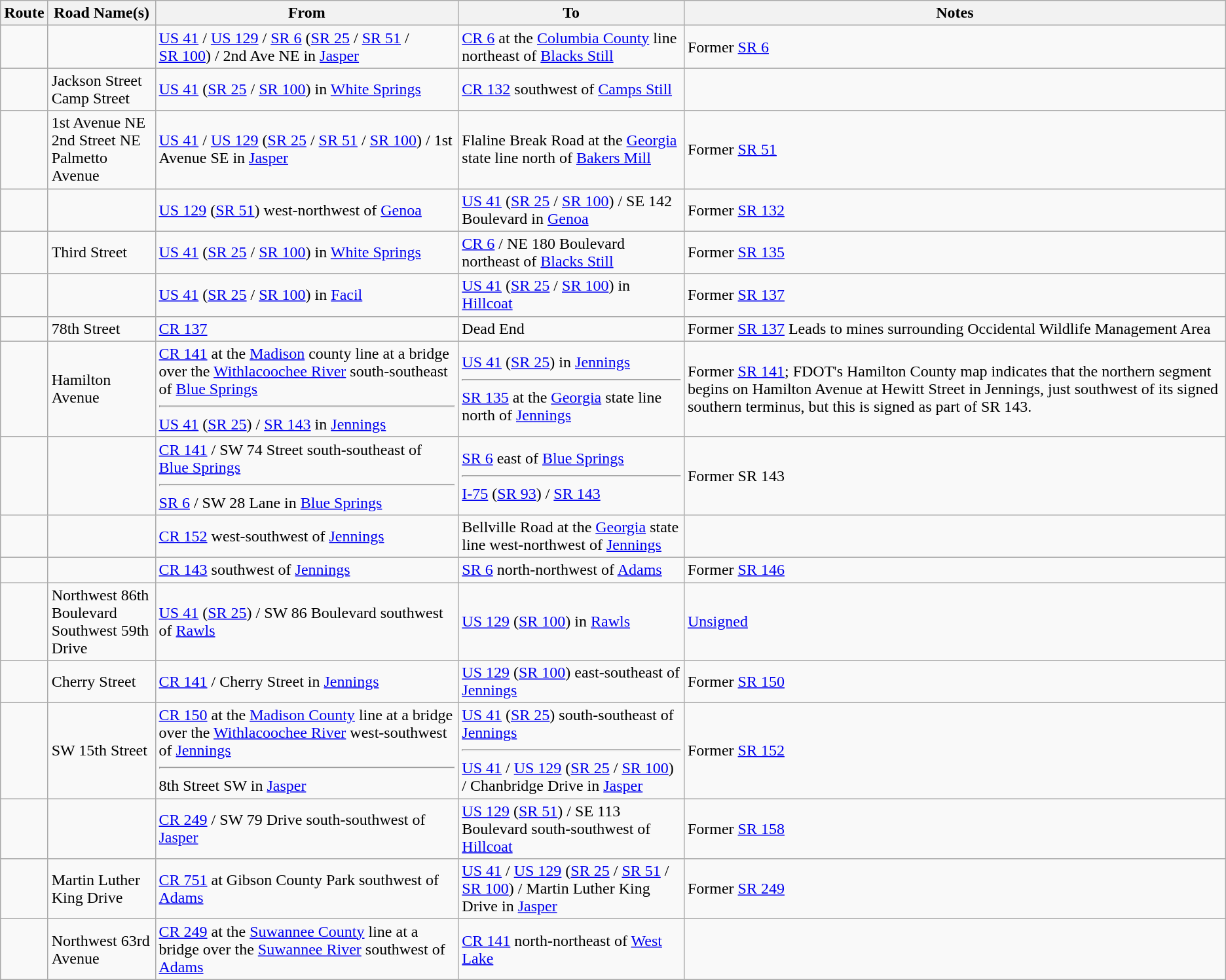<table class="wikitable">
<tr>
<th>Route</th>
<th>Road Name(s)</th>
<th>From</th>
<th>To</th>
<th>Notes</th>
</tr>
<tr>
<td></td>
<td></td>
<td><a href='#'>US 41</a> / <a href='#'>US 129</a> / <a href='#'>SR 6</a> (<a href='#'>SR 25</a> / <a href='#'>SR 51</a> / <a href='#'>SR 100</a>) / 2nd Ave NE in <a href='#'>Jasper</a></td>
<td><a href='#'>CR 6</a> at the <a href='#'>Columbia County</a> line northeast of <a href='#'>Blacks Still</a></td>
<td>Former <a href='#'>SR 6</a></td>
</tr>
<tr>
<td></td>
<td>Jackson Street<br>Camp Street</td>
<td><a href='#'>US 41</a> (<a href='#'>SR 25</a> / <a href='#'>SR 100</a>) in <a href='#'>White Springs</a></td>
<td><a href='#'>CR 132</a> southwest of <a href='#'>Camps Still</a></td>
<td></td>
</tr>
<tr>
<td></td>
<td>1st Avenue NE<br>2nd Street NE<br>Palmetto Avenue</td>
<td><a href='#'>US 41</a> / <a href='#'>US 129</a> (<a href='#'>SR 25</a> / <a href='#'>SR 51</a> / <a href='#'>SR 100</a>) / 1st Avenue SE in <a href='#'>Jasper</a></td>
<td>Flaline Break Road at the <a href='#'>Georgia</a> state line north of <a href='#'>Bakers Mill</a></td>
<td>Former <a href='#'>SR 51</a></td>
</tr>
<tr>
<td></td>
<td></td>
<td><a href='#'>US 129</a> (<a href='#'>SR 51</a>) west-northwest of <a href='#'>Genoa</a></td>
<td><a href='#'>US 41</a> (<a href='#'>SR 25</a> / <a href='#'>SR 100</a>) / SE 142 Boulevard in <a href='#'>Genoa</a></td>
<td>Former <a href='#'>SR 132</a></td>
</tr>
<tr>
<td></td>
<td>Third Street</td>
<td><a href='#'>US 41</a> (<a href='#'>SR 25</a> / <a href='#'>SR 100</a>) in <a href='#'>White Springs</a></td>
<td><a href='#'>CR 6</a> / NE 180 Boulevard northeast of <a href='#'>Blacks Still</a></td>
<td>Former <a href='#'>SR 135</a></td>
</tr>
<tr>
<td></td>
<td></td>
<td><a href='#'>US 41</a> (<a href='#'>SR 25</a> / <a href='#'>SR 100</a>) in <a href='#'>Facil</a></td>
<td><a href='#'>US 41</a> (<a href='#'>SR 25</a> / <a href='#'>SR 100</a>) in <a href='#'>Hillcoat</a></td>
<td>Former <a href='#'>SR 137</a></td>
</tr>
<tr>
<td></td>
<td>78th Street</td>
<td><a href='#'>CR 137</a></td>
<td>Dead End</td>
<td>Former <a href='#'>SR 137</a> Leads to mines surrounding Occidental Wildlife Management Area</td>
</tr>
<tr>
<td></td>
<td>Hamilton Avenue</td>
<td><a href='#'>CR 141</a> at the <a href='#'>Madison</a> county line at a bridge over the <a href='#'>Withlacoochee River</a> south-southeast of <a href='#'>Blue Springs</a><hr><a href='#'>US 41</a> (<a href='#'>SR 25</a>) / <a href='#'>SR 143</a> in <a href='#'>Jennings</a></td>
<td><a href='#'>US 41</a> (<a href='#'>SR 25</a>) in <a href='#'>Jennings</a><hr><a href='#'>SR 135</a> at the <a href='#'>Georgia</a> state line north of <a href='#'>Jennings</a></td>
<td>Former <a href='#'>SR 141</a>; FDOT's Hamilton County map indicates that the northern segment begins on Hamilton Avenue at Hewitt Street in Jennings, just southwest of its signed southern terminus, but this is signed as part of SR 143.</td>
</tr>
<tr>
<td></td>
<td></td>
<td><a href='#'>CR 141</a> / SW 74 Street south-southeast of <a href='#'>Blue Springs</a><hr><a href='#'>SR 6</a> / SW 28 Lane in <a href='#'>Blue Springs</a></td>
<td><a href='#'>SR 6</a> east of <a href='#'>Blue Springs</a><hr><a href='#'>I-75</a> (<a href='#'>SR 93</a>) / <a href='#'>SR 143</a></td>
<td>Former SR 143</td>
</tr>
<tr>
<td></td>
<td></td>
<td><a href='#'>CR 152</a> west-southwest of <a href='#'>Jennings</a></td>
<td>Bellville Road at the <a href='#'>Georgia</a> state line west-northwest of <a href='#'>Jennings</a></td>
<td></td>
</tr>
<tr>
<td></td>
<td></td>
<td><a href='#'>CR 143</a> southwest of <a href='#'>Jennings</a></td>
<td><a href='#'>SR 6</a> north-northwest of <a href='#'>Adams</a></td>
<td>Former <a href='#'>SR 146</a></td>
</tr>
<tr>
<td></td>
<td>Northwest 86th Boulevard<br>Southwest 59th Drive</td>
<td><a href='#'>US 41</a> (<a href='#'>SR 25</a>) / SW 86 Boulevard southwest of <a href='#'>Rawls</a></td>
<td><a href='#'>US 129</a> (<a href='#'>SR 100</a>) in <a href='#'>Rawls</a></td>
<td><a href='#'>Unsigned</a></td>
</tr>
<tr>
<td></td>
<td>Cherry Street</td>
<td><a href='#'>CR 141</a> / Cherry Street in <a href='#'>Jennings</a></td>
<td><a href='#'>US 129</a> (<a href='#'>SR 100</a>) east-southeast of <a href='#'>Jennings</a></td>
<td>Former <a href='#'>SR 150</a></td>
</tr>
<tr>
<td></td>
<td>SW 15th Street</td>
<td><a href='#'>CR 150</a> at the <a href='#'>Madison County</a> line at a bridge over the <a href='#'>Withlacoochee River</a> west-southwest of <a href='#'>Jennings</a><hr>8th Street SW in <a href='#'>Jasper</a></td>
<td><a href='#'>US 41</a> (<a href='#'>SR 25</a>) south-southeast of <a href='#'>Jennings</a><hr><a href='#'>US 41</a> / <a href='#'>US 129</a> (<a href='#'>SR 25</a> / <a href='#'>SR 100</a>) / Chanbridge Drive in <a href='#'>Jasper</a></td>
<td>Former <a href='#'>SR 152</a></td>
</tr>
<tr>
<td></td>
<td></td>
<td><a href='#'>CR 249</a> / SW 79 Drive south-southwest of <a href='#'>Jasper</a></td>
<td><a href='#'>US 129</a> (<a href='#'>SR 51</a>) / SE 113 Boulevard south-southwest of <a href='#'>Hillcoat</a></td>
<td>Former <a href='#'>SR 158</a></td>
</tr>
<tr>
<td></td>
<td>Martin Luther King Drive</td>
<td><a href='#'>CR 751</a> at Gibson County Park southwest of <a href='#'>Adams</a></td>
<td><a href='#'>US 41</a> / <a href='#'>US 129</a> (<a href='#'>SR 25</a> / <a href='#'>SR 51</a> / <a href='#'>SR 100</a>) / Martin Luther King Drive in <a href='#'>Jasper</a></td>
<td>Former <a href='#'>SR 249</a></td>
</tr>
<tr>
<td></td>
<td>Northwest 63rd Avenue</td>
<td><a href='#'>CR 249</a> at the <a href='#'>Suwannee County</a> line at a bridge over the <a href='#'>Suwannee River</a> southwest of <a href='#'>Adams</a></td>
<td><a href='#'>CR 141</a> north-northeast of <a href='#'>West Lake</a></td>
<td></td>
</tr>
</table>
